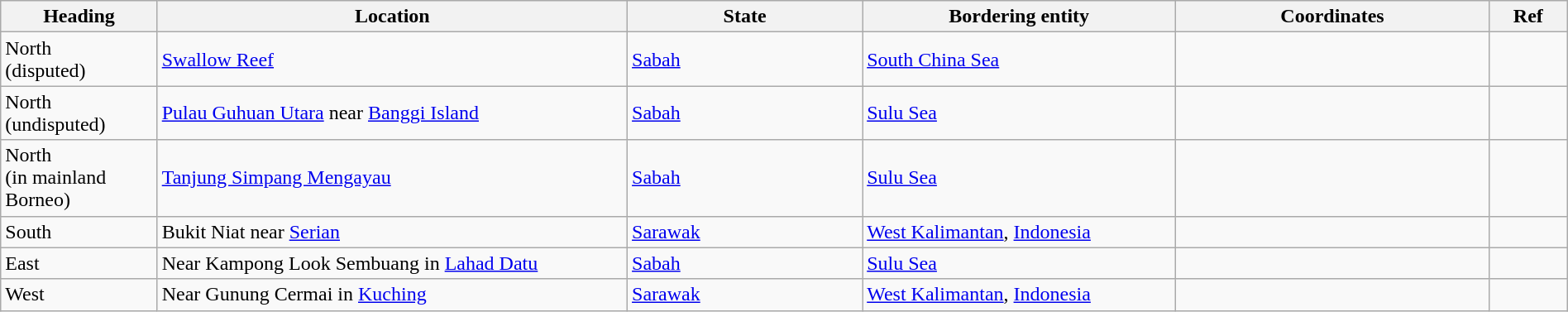<table class="wikitable" width="100%">
<tr>
<th width="10%">Heading</th>
<th width="30%">Location</th>
<th width="15%">State</th>
<th width="20%">Bordering entity</th>
<th width="20%" class="unsortable">Coordinates</th>
<th width="5%"  class="unsortable">Ref</th>
</tr>
<tr class="vcard">
<td>North <br>(disputed)</td>
<td class="fn org"><a href='#'>Swallow Reef</a></td>
<td><a href='#'>Sabah</a></td>
<td><a href='#'>South China Sea</a></td>
<td></td>
<td></td>
</tr>
<tr class="vcard">
<td>North <br>(undisputed)</td>
<td class="fn org"><a href='#'>Pulau Guhuan Utara</a> near <a href='#'>Banggi Island</a></td>
<td><a href='#'>Sabah</a></td>
<td><a href='#'>Sulu Sea</a></td>
<td></td>
</tr>
<tr class="vcard">
<td>North <br>(in mainland Borneo)</td>
<td class="fn org"><a href='#'>Tanjung Simpang Mengayau</a></td>
<td><a href='#'>Sabah</a></td>
<td><a href='#'>Sulu Sea</a></td>
<td></td>
<td></td>
</tr>
<tr class="vcard">
<td>South</td>
<td class="fn org">Bukit Niat near <a href='#'>Serian</a></td>
<td><a href='#'>Sarawak</a></td>
<td><a href='#'>West Kalimantan</a>, <a href='#'>Indonesia</a></td>
<td></td>
<td></td>
</tr>
<tr class="vcard">
<td>East</td>
<td class="fn org">Near Kampong Look Sembuang in <a href='#'>Lahad Datu</a></td>
<td><a href='#'>Sabah</a></td>
<td><a href='#'>Sulu Sea</a></td>
<td></td>
<td></td>
</tr>
<tr class="vcard">
<td>West</td>
<td class="fn org">Near Gunung Cermai in <a href='#'>Kuching</a></td>
<td><a href='#'>Sarawak</a></td>
<td><a href='#'>West Kalimantan</a>, <a href='#'>Indonesia</a></td>
<td></td>
<td></td>
</tr>
</table>
